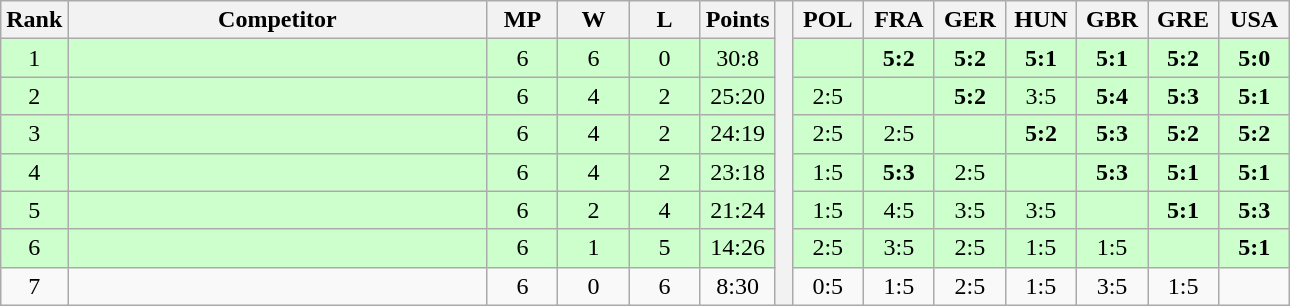<table class="wikitable" style="text-align:center">
<tr>
<th>Rank</th>
<th style="width:17em">Competitor</th>
<th style="width:2.5em">MP</th>
<th style="width:2.5em">W</th>
<th style="width:2.5em">L</th>
<th>Points</th>
<th rowspan="8"> </th>
<th style="width:2.5em">POL</th>
<th style="width:2.5em">FRA</th>
<th style="width:2.5em">GER</th>
<th style="width:2.5em">HUN</th>
<th style="width:2.5em">GBR</th>
<th style="width:2.5em">GRE</th>
<th style="width:2.5em">USA</th>
</tr>
<tr style="background:#cfc;">
<td>1</td>
<td style="text-align:left"></td>
<td>6</td>
<td>6</td>
<td>0</td>
<td>30:8</td>
<td></td>
<td><strong>5:2</strong></td>
<td><strong>5:2</strong></td>
<td><strong>5:1</strong></td>
<td><strong>5:1</strong></td>
<td><strong>5:2</strong></td>
<td><strong>5:0</strong></td>
</tr>
<tr style="background:#cfc;">
<td>2</td>
<td style="text-align:left"></td>
<td>6</td>
<td>4</td>
<td>2</td>
<td>25:20</td>
<td>2:5</td>
<td></td>
<td><strong>5:2</strong></td>
<td>3:5</td>
<td><strong>5:4</strong></td>
<td><strong>5:3</strong></td>
<td><strong>5:1</strong></td>
</tr>
<tr style="background:#cfc;">
<td>3</td>
<td style="text-align:left"></td>
<td>6</td>
<td>4</td>
<td>2</td>
<td>24:19</td>
<td>2:5</td>
<td>2:5</td>
<td></td>
<td><strong>5:2</strong></td>
<td><strong>5:3</strong></td>
<td><strong>5:2</strong></td>
<td><strong>5:2</strong></td>
</tr>
<tr style="background:#cfc;">
<td>4</td>
<td style="text-align:left"></td>
<td>6</td>
<td>4</td>
<td>2</td>
<td>23:18</td>
<td>1:5</td>
<td><strong>5:3</strong></td>
<td>2:5</td>
<td></td>
<td><strong>5:3</strong></td>
<td><strong>5:1</strong></td>
<td><strong>5:1</strong></td>
</tr>
<tr style="background:#cfc;">
<td>5</td>
<td style="text-align:left"></td>
<td>6</td>
<td>2</td>
<td>4</td>
<td>21:24</td>
<td>1:5</td>
<td>4:5</td>
<td>3:5</td>
<td>3:5</td>
<td></td>
<td><strong>5:1</strong></td>
<td><strong>5:3</strong></td>
</tr>
<tr style="background:#cfc;">
<td>6</td>
<td style="text-align:left"></td>
<td>6</td>
<td>1</td>
<td>5</td>
<td>14:26</td>
<td>2:5</td>
<td>3:5</td>
<td>2:5</td>
<td>1:5</td>
<td>1:5</td>
<td></td>
<td><strong>5:1</strong></td>
</tr>
<tr>
<td>7</td>
<td style="text-align:left"></td>
<td>6</td>
<td>0</td>
<td>6</td>
<td>8:30</td>
<td>0:5</td>
<td>1:5</td>
<td>2:5</td>
<td>1:5</td>
<td>3:5</td>
<td>1:5</td>
<td></td>
</tr>
</table>
